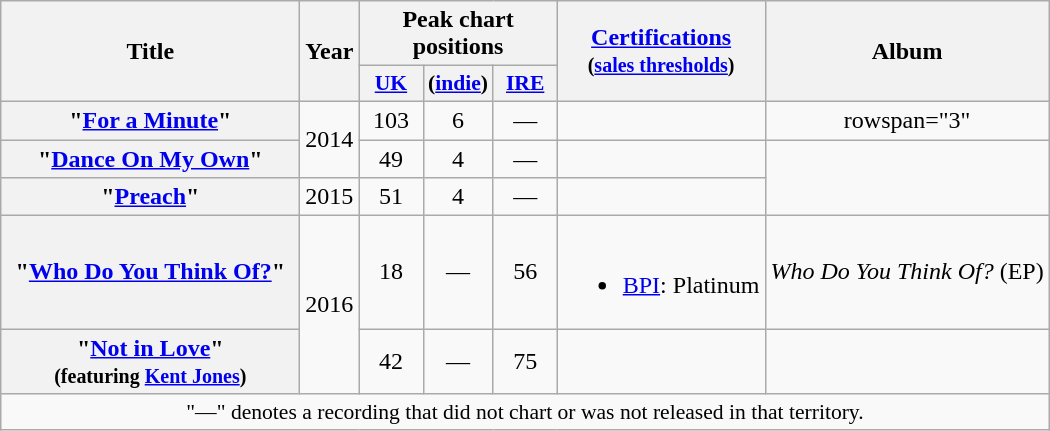<table class="wikitable plainrowheaders" style="text-align:center;">
<tr>
<th scope="col" rowspan="2" style="width:12em;">Title</th>
<th scope="col" rowspan="2">Year</th>
<th scope="col" colspan="3">Peak chart positions</th>
<th scope="col" rowspan="2"><a href='#'>Certifications</a><br><small>(<a href='#'>sales thresholds</a>)</small></th>
<th scope="col" rowspan="2">Album</th>
</tr>
<tr>
<th style="width:2.5em;font-size:90%"><a href='#'>UK</a></th>
<th style="width:2.5em;font-size:90%">(<a href='#'>indie</a>)</th>
<th style="width:2.5em;font-size:90%"><a href='#'>IRE</a></th>
</tr>
<tr>
<th scope="row">"<a href='#'>For a Minute</a>"</th>
<td rowspan="2">2014</td>
<td>103</td>
<td>6</td>
<td>—</td>
<td></td>
<td>rowspan="3" </td>
</tr>
<tr>
<th scope="row">"<a href='#'>Dance On My Own</a>"</th>
<td>49</td>
<td>4</td>
<td>—</td>
<td></td>
</tr>
<tr>
<th scope="row">"<a href='#'>Preach</a>"</th>
<td>2015</td>
<td>51</td>
<td>4</td>
<td>—</td>
<td></td>
</tr>
<tr>
<th scope="row">"<a href='#'>Who Do You Think Of?</a>"</th>
<td rowspan="2">2016</td>
<td>18</td>
<td>—</td>
<td>56</td>
<td><br><ul><li><a href='#'>BPI</a>: Platinum</li></ul></td>
<td><em>Who Do You Think Of?</em> (EP)</td>
</tr>
<tr>
<th scope="row">"<a href='#'>Not in Love</a>"<br><small>(featuring <a href='#'>Kent Jones</a>)</small></th>
<td>42</td>
<td>—</td>
<td>75</td>
<td></td>
<td></td>
</tr>
<tr>
<td colspan="7" style="font-size:90%">"—" denotes a recording that did not chart or was not released in that territory.</td>
</tr>
</table>
